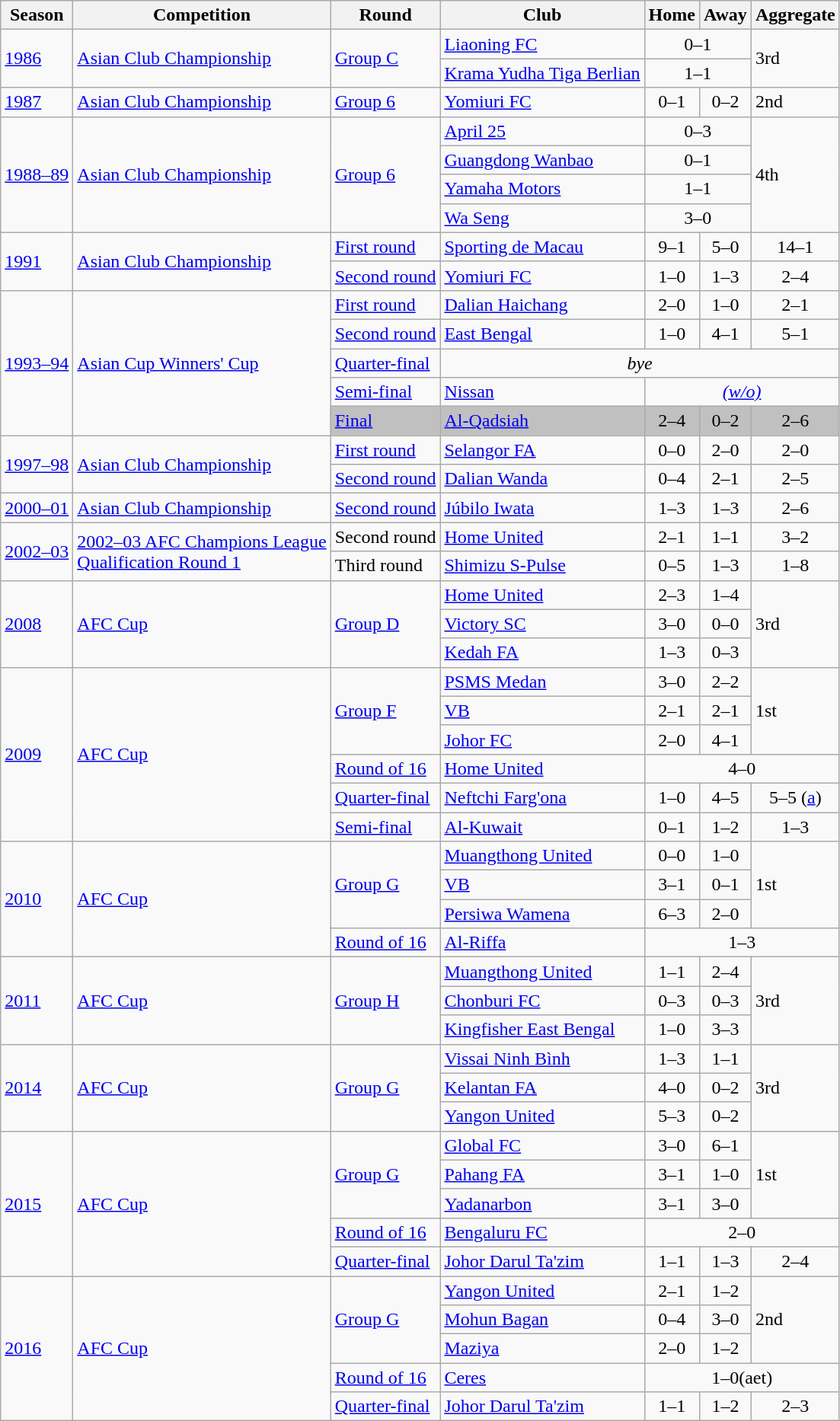<table class="wikitable">
<tr>
<th>Season</th>
<th>Competition</th>
<th>Round</th>
<th>Club</th>
<th>Home</th>
<th>Away</th>
<th>Aggregate</th>
</tr>
<tr>
<td rowspan="2"><a href='#'>1986</a></td>
<td rowspan="2"><a href='#'>Asian Club Championship</a></td>
<td rowspan="2"><a href='#'>Group C</a></td>
<td> <a href='#'>Liaoning FC</a></td>
<td colspan=2; style="text-align:center;">0–1</td>
<td rowspan="2">3rd</td>
</tr>
<tr>
<td> <a href='#'>Krama Yudha Tiga Berlian</a></td>
<td colspan=2; style="text-align:center;">1–1</td>
</tr>
<tr>
<td><a href='#'>1987</a></td>
<td><a href='#'>Asian Club Championship</a></td>
<td><a href='#'>Group 6</a></td>
<td> <a href='#'>Yomiuri FC</a></td>
<td style="text-align:center;">0–1</td>
<td style="text-align:center;">0–2</td>
<td>2nd</td>
</tr>
<tr>
<td rowspan="4"><a href='#'>1988–89</a></td>
<td rowspan="4"><a href='#'>Asian Club Championship</a></td>
<td rowspan="4"><a href='#'>Group 6</a></td>
<td> <a href='#'>April 25</a></td>
<td colspan=2; style="text-align:center;">0–3</td>
<td rowspan="4">4th</td>
</tr>
<tr>
<td> <a href='#'>Guangdong Wanbao</a></td>
<td colspan=2; style="text-align:center;">0–1</td>
</tr>
<tr>
<td> <a href='#'>Yamaha Motors</a></td>
<td colspan=2; style="text-align:center;">1–1</td>
</tr>
<tr>
<td> <a href='#'>Wa Seng</a></td>
<td colspan=2; style="text-align:center;">3–0</td>
</tr>
<tr>
<td rowspan="2"><a href='#'>1991</a></td>
<td rowspan="2"><a href='#'>Asian Club Championship</a></td>
<td><a href='#'>First round</a></td>
<td> <a href='#'>Sporting de Macau</a></td>
<td style="text-align:center;">9–1</td>
<td style="text-align:center;">5–0</td>
<td style="text-align:center;">14–1</td>
</tr>
<tr>
<td><a href='#'>Second round</a></td>
<td> <a href='#'>Yomiuri FC</a></td>
<td style="text-align:center;">1–0</td>
<td style="text-align:center;">1–3</td>
<td style="text-align:center;">2–4</td>
</tr>
<tr>
<td rowspan="5"><a href='#'>1993–94</a></td>
<td rowspan="5"><a href='#'>Asian Cup Winners' Cup</a></td>
<td><a href='#'>First round</a></td>
<td> <a href='#'>Dalian Haichang</a></td>
<td style="text-align:center;">2–0</td>
<td style="text-align:center;">1–0</td>
<td style="text-align:center;">2–1</td>
</tr>
<tr>
<td><a href='#'>Second round</a></td>
<td> <a href='#'>East Bengal</a></td>
<td style="text-align:center;">1–0</td>
<td style="text-align:center;">4–1</td>
<td style="text-align:center;">5–1</td>
</tr>
<tr>
<td><a href='#'>Quarter-final</a></td>
<td colspan=4; style="text-align:center;"><em>bye</em></td>
</tr>
<tr>
<td><a href='#'>Semi-final</a></td>
<td> <a href='#'>Nissan</a></td>
<td colspan=3; style="text-align:center;"><em><a href='#'>(w/o)</a></em></td>
</tr>
<tr bgcolor=silver>
<td><a href='#'>Final</a></td>
<td> <a href='#'>Al-Qadsiah</a></td>
<td style="text-align:center;">2–4</td>
<td style="text-align:center;">0–2</td>
<td style="text-align:center;">2–6</td>
</tr>
<tr>
<td rowspan="2"><a href='#'>1997–98</a></td>
<td rowspan="2"><a href='#'>Asian Club Championship</a></td>
<td><a href='#'>First round</a></td>
<td> <a href='#'>Selangor FA</a></td>
<td style="text-align:center;">0–0</td>
<td style="text-align:center;">2–0</td>
<td style="text-align:center;">2–0</td>
</tr>
<tr>
<td><a href='#'>Second round</a></td>
<td> <a href='#'>Dalian Wanda</a></td>
<td style="text-align:center;">0–4</td>
<td style="text-align:center;">2–1</td>
<td style="text-align:center;">2–5</td>
</tr>
<tr>
<td><a href='#'>2000–01</a></td>
<td><a href='#'>Asian Club Championship</a></td>
<td><a href='#'>Second round</a></td>
<td> <a href='#'>Júbilo Iwata</a></td>
<td style="text-align:center;">1–3</td>
<td style="text-align:center;">1–3</td>
<td style="text-align:center;">2–6</td>
</tr>
<tr>
<td rowspan="2"><a href='#'>2002–03</a></td>
<td rowspan="2"><a href='#'>2002–03 AFC Champions League<br>Qualification Round 1</a></td>
<td>Second round</td>
<td> <a href='#'>Home United</a></td>
<td style="text-align:center;">2–1</td>
<td style="text-align:center;">1–1</td>
<td style="text-align:center;">3–2</td>
</tr>
<tr>
<td>Third round</td>
<td> <a href='#'>Shimizu S-Pulse</a></td>
<td style="text-align:center;">0–5</td>
<td style="text-align:center;">1–3</td>
<td style="text-align:center;">1–8</td>
</tr>
<tr>
<td rowspan="3"><a href='#'>2008</a></td>
<td rowspan="3"><a href='#'>AFC Cup</a></td>
<td rowspan="3"><a href='#'>Group D</a></td>
<td> <a href='#'>Home United</a></td>
<td style="text-align:center;">2–3</td>
<td style="text-align:center;">1–4</td>
<td rowspan="3">3rd</td>
</tr>
<tr>
<td> <a href='#'>Victory SC</a></td>
<td style="text-align:center;">3–0</td>
<td style="text-align:center;">0–0</td>
</tr>
<tr>
<td> <a href='#'>Kedah FA</a></td>
<td style="text-align:center;">1–3</td>
<td style="text-align:center;">0–3</td>
</tr>
<tr>
<td rowspan="6"><a href='#'>2009</a></td>
<td rowspan="6"><a href='#'>AFC Cup</a></td>
<td rowspan="3"><a href='#'>Group F</a></td>
<td> <a href='#'>PSMS Medan</a></td>
<td style="text-align:center;">3–0</td>
<td style="text-align:center;">2–2</td>
<td rowspan="3">1st</td>
</tr>
<tr>
<td> <a href='#'>VB</a></td>
<td style="text-align:center;">2–1</td>
<td style="text-align:center;">2–1</td>
</tr>
<tr>
<td> <a href='#'>Johor FC</a></td>
<td style="text-align:center;">2–0</td>
<td style="text-align:center;">4–1</td>
</tr>
<tr>
<td><a href='#'>Round of 16</a></td>
<td> <a href='#'>Home United</a></td>
<td colspan=3; style="text-align:center;">4–0</td>
</tr>
<tr>
<td><a href='#'>Quarter-final</a></td>
<td> <a href='#'>Neftchi Farg'ona</a></td>
<td style="text-align:center;">1–0</td>
<td style="text-align:center;">4–5</td>
<td style="text-align:center;">5–5 (<a href='#'>a</a>)</td>
</tr>
<tr>
<td><a href='#'>Semi-final</a></td>
<td> <a href='#'>Al-Kuwait</a></td>
<td style="text-align:center;">0–1</td>
<td style="text-align:center;">1–2</td>
<td style="text-align:center;">1–3</td>
</tr>
<tr>
<td rowspan="4"><a href='#'>2010</a></td>
<td rowspan="4"><a href='#'>AFC Cup</a></td>
<td rowspan="3"><a href='#'>Group G</a></td>
<td> <a href='#'>Muangthong United</a></td>
<td style="text-align:center;">0–0</td>
<td style="text-align:center;">1–0</td>
<td rowspan="3">1st</td>
</tr>
<tr>
<td> <a href='#'>VB</a></td>
<td style="text-align:center;">3–1</td>
<td style="text-align:center;">0–1</td>
</tr>
<tr>
<td> <a href='#'>Persiwa Wamena</a></td>
<td style="text-align:center;">6–3</td>
<td style="text-align:center;">2–0</td>
</tr>
<tr>
<td><a href='#'>Round of 16</a></td>
<td> <a href='#'>Al-Riffa</a></td>
<td colspan=3; style="text-align:center;">1–3</td>
</tr>
<tr>
<td rowspan="3"><a href='#'>2011</a></td>
<td rowspan="3"><a href='#'>AFC Cup</a></td>
<td rowspan="3"><a href='#'>Group H</a></td>
<td> <a href='#'>Muangthong United</a></td>
<td style="text-align:center;">1–1</td>
<td style="text-align:center;">2–4</td>
<td rowspan="3">3rd</td>
</tr>
<tr>
<td> <a href='#'>Chonburi FC</a></td>
<td style="text-align:center;">0–3</td>
<td style="text-align:center;">0–3</td>
</tr>
<tr>
<td> <a href='#'>Kingfisher East Bengal</a></td>
<td style="text-align:center;">1–0</td>
<td style="text-align:center;">3–3</td>
</tr>
<tr>
<td rowspan="3"><a href='#'>2014</a></td>
<td rowspan="3"><a href='#'>AFC Cup</a></td>
<td rowspan="3"><a href='#'>Group G</a></td>
<td> <a href='#'>Vissai Ninh Bình</a></td>
<td style="text-align:center;">1–3</td>
<td style="text-align:center;">1–1</td>
<td rowspan="3">3rd</td>
</tr>
<tr>
<td> <a href='#'>Kelantan FA</a></td>
<td style="text-align:center;">4–0</td>
<td style="text-align:center;">0–2</td>
</tr>
<tr>
<td> <a href='#'>Yangon United</a></td>
<td style="text-align:center;">5–3</td>
<td style="text-align:center;">0–2</td>
</tr>
<tr>
<td rowspan="5"><a href='#'>2015</a></td>
<td rowspan="5"><a href='#'>AFC Cup</a></td>
<td rowspan="3"><a href='#'>Group G</a></td>
<td> <a href='#'>Global FC</a></td>
<td style="text-align:center;">3–0</td>
<td style="text-align:center;">6–1</td>
<td rowspan="3">1st</td>
</tr>
<tr>
<td> <a href='#'>Pahang FA</a></td>
<td style="text-align:center;">3–1</td>
<td style="text-align:center;">1–0</td>
</tr>
<tr>
<td> <a href='#'>Yadanarbon</a></td>
<td style="text-align:center;">3–1</td>
<td style="text-align:center;">3–0</td>
</tr>
<tr>
<td><a href='#'>Round of 16</a></td>
<td> <a href='#'>Bengaluru FC</a></td>
<td colspan=3; style="text-align:center;">2–0</td>
</tr>
<tr>
<td><a href='#'>Quarter-final</a></td>
<td> <a href='#'>Johor Darul Ta'zim</a></td>
<td style="text-align:center;">1–1</td>
<td style="text-align:center;">1–3</td>
<td style="text-align:center;">2–4</td>
</tr>
<tr>
<td rowspan="5"><a href='#'>2016</a></td>
<td rowspan="5"><a href='#'>AFC Cup</a></td>
<td rowspan="3"><a href='#'>Group G</a></td>
<td> <a href='#'>Yangon United</a></td>
<td style="text-align:center;">2–1</td>
<td style="text-align:center;">1–2</td>
<td rowspan="3">2nd</td>
</tr>
<tr>
<td> <a href='#'>Mohun Bagan</a></td>
<td style="text-align:center;">0–4</td>
<td style="text-align:center;">3–0</td>
</tr>
<tr>
<td> <a href='#'>Maziya</a></td>
<td style="text-align:center;">2–0</td>
<td style="text-align:center;">1–2</td>
</tr>
<tr>
<td><a href='#'>Round of 16</a></td>
<td> <a href='#'>Ceres</a></td>
<td colspan=3; style="text-align:center;">1–0(aet)</td>
</tr>
<tr>
<td><a href='#'>Quarter-final</a></td>
<td> <a href='#'>Johor Darul Ta'zim</a></td>
<td style="text-align:center;">1–1</td>
<td style="text-align:center;">1–2</td>
<td style="text-align:center;">2–3</td>
</tr>
</table>
